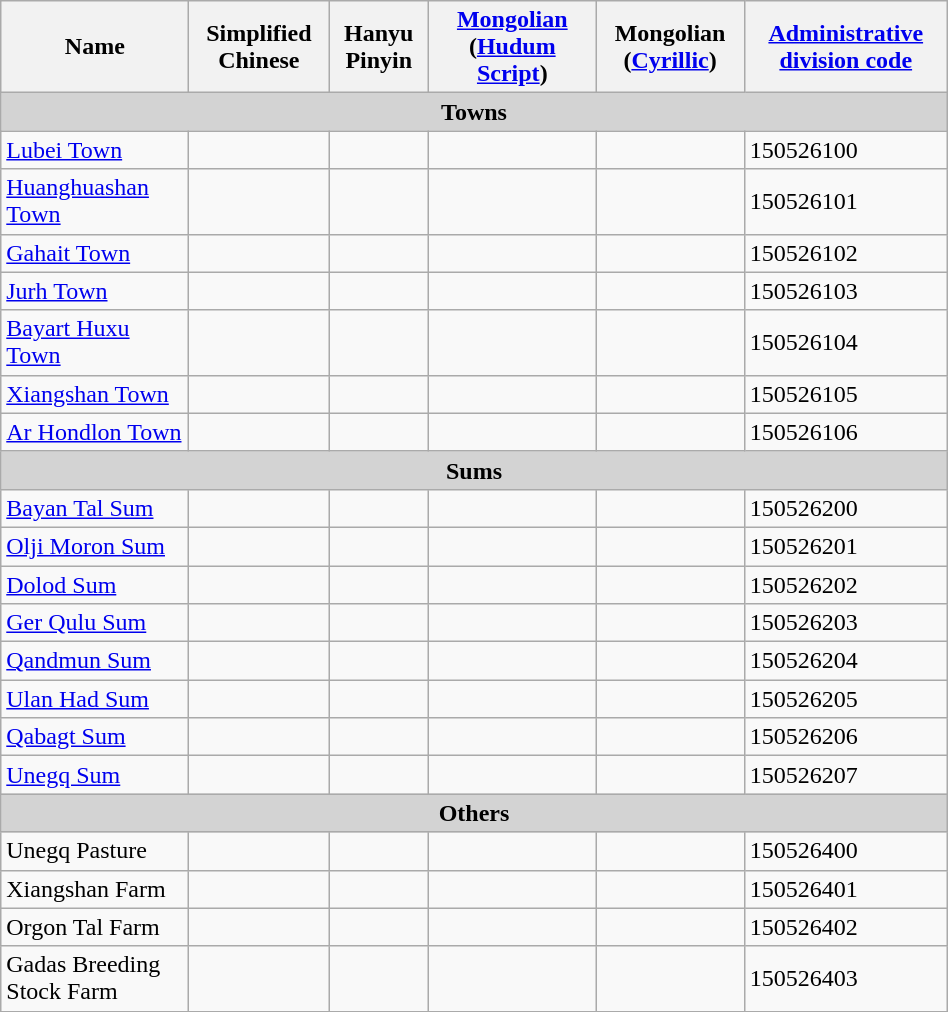<table class="wikitable" align="center" style="width:50%; border="1">
<tr>
<th>Name</th>
<th>Simplified Chinese</th>
<th>Hanyu Pinyin</th>
<th><a href='#'>Mongolian</a> (<a href='#'>Hudum Script</a>)</th>
<th>Mongolian (<a href='#'>Cyrillic</a>)</th>
<th><a href='#'>Administrative division code</a></th>
</tr>
<tr>
<td colspan="6"  style="text-align:center; background:#d3d3d3;"><strong>Towns</strong></td>
</tr>
<tr --------->
<td><a href='#'>Lubei Town</a></td>
<td></td>
<td></td>
<td></td>
<td></td>
<td>150526100</td>
</tr>
<tr>
<td><a href='#'>Huanghuashan Town</a></td>
<td></td>
<td></td>
<td></td>
<td></td>
<td>150526101</td>
</tr>
<tr>
<td><a href='#'>Gahait Town</a></td>
<td></td>
<td></td>
<td></td>
<td></td>
<td>150526102</td>
</tr>
<tr>
<td><a href='#'>Jurh Town</a></td>
<td></td>
<td></td>
<td></td>
<td></td>
<td>150526103</td>
</tr>
<tr>
<td><a href='#'>Bayart Huxu Town</a></td>
<td></td>
<td></td>
<td></td>
<td></td>
<td>150526104</td>
</tr>
<tr>
<td><a href='#'>Xiangshan Town</a></td>
<td></td>
<td></td>
<td></td>
<td></td>
<td>150526105</td>
</tr>
<tr>
<td><a href='#'>Ar Hondlon Town</a></td>
<td></td>
<td></td>
<td></td>
<td></td>
<td>150526106</td>
</tr>
<tr>
<td colspan="6"  style="text-align:center; background:#d3d3d3;"><strong>Sums</strong></td>
</tr>
<tr --------->
<td><a href='#'>Bayan Tal Sum</a></td>
<td></td>
<td></td>
<td></td>
<td></td>
<td>150526200</td>
</tr>
<tr>
<td><a href='#'>Olji Moron Sum</a></td>
<td></td>
<td></td>
<td></td>
<td></td>
<td>150526201</td>
</tr>
<tr>
<td><a href='#'>Dolod Sum</a></td>
<td></td>
<td></td>
<td></td>
<td></td>
<td>150526202</td>
</tr>
<tr>
<td><a href='#'>Ger Qulu Sum</a></td>
<td></td>
<td></td>
<td></td>
<td></td>
<td>150526203</td>
</tr>
<tr>
<td><a href='#'>Qandmun Sum</a></td>
<td></td>
<td></td>
<td></td>
<td></td>
<td>150526204</td>
</tr>
<tr>
<td><a href='#'>Ulan Had Sum</a></td>
<td></td>
<td></td>
<td></td>
<td></td>
<td>150526205</td>
</tr>
<tr>
<td><a href='#'>Qabagt Sum</a></td>
<td></td>
<td></td>
<td></td>
<td></td>
<td>150526206</td>
</tr>
<tr>
<td><a href='#'>Unegq Sum</a></td>
<td></td>
<td></td>
<td></td>
<td></td>
<td>150526207</td>
</tr>
<tr>
<td colspan="6"  style="text-align:center; background:#d3d3d3;"><strong>Others</strong></td>
</tr>
<tr --------->
<td>Unegq Pasture</td>
<td></td>
<td></td>
<td></td>
<td></td>
<td>150526400</td>
</tr>
<tr>
<td>Xiangshan Farm</td>
<td></td>
<td></td>
<td></td>
<td></td>
<td>150526401</td>
</tr>
<tr>
<td>Orgon Tal Farm</td>
<td></td>
<td></td>
<td></td>
<td></td>
<td>150526402</td>
</tr>
<tr>
<td>Gadas Breeding Stock Farm</td>
<td></td>
<td></td>
<td></td>
<td></td>
<td>150526403</td>
</tr>
<tr>
</tr>
</table>
